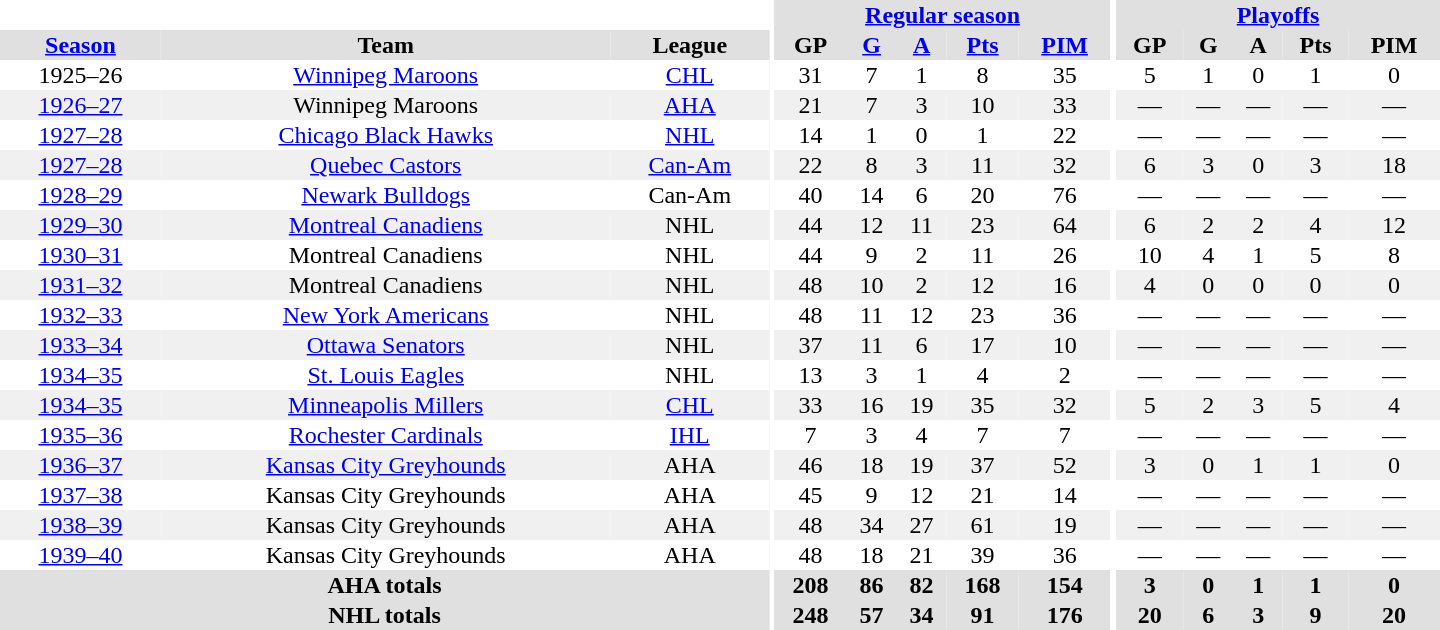<table border="0" cellpadding="1" cellspacing="0" style="text-align:center; width:60em">
<tr bgcolor="#e0e0e0">
<th colspan="3" bgcolor="#ffffff"></th>
<th rowspan="100" bgcolor="#ffffff"></th>
<th colspan="5"><a href='#'>Regular season</a></th>
<th rowspan="100" bgcolor="#ffffff"></th>
<th colspan="5"><a href='#'>Playoffs</a></th>
</tr>
<tr bgcolor="#e0e0e0">
<th><a href='#'>Season</a></th>
<th>Team</th>
<th>League</th>
<th>GP</th>
<th><a href='#'>G</a></th>
<th><a href='#'>A</a></th>
<th><a href='#'>Pts</a></th>
<th><a href='#'>PIM</a></th>
<th>GP</th>
<th>G</th>
<th>A</th>
<th>Pts</th>
<th>PIM</th>
</tr>
<tr>
<td>1925–26</td>
<td><a href='#'>Winnipeg Maroons</a></td>
<td><a href='#'>CHL</a></td>
<td>31</td>
<td>7</td>
<td>1</td>
<td>8</td>
<td>35</td>
<td>5</td>
<td>1</td>
<td>0</td>
<td>1</td>
<td>0</td>
</tr>
<tr bgcolor="#f0f0f0">
<td><a href='#'>1926–27</a></td>
<td>Winnipeg Maroons</td>
<td><a href='#'>AHA</a></td>
<td>21</td>
<td>7</td>
<td>3</td>
<td>10</td>
<td>33</td>
<td>—</td>
<td>—</td>
<td>—</td>
<td>—</td>
<td>—</td>
</tr>
<tr>
<td><a href='#'>1927–28</a></td>
<td><a href='#'>Chicago Black Hawks</a></td>
<td><a href='#'>NHL</a></td>
<td>14</td>
<td>1</td>
<td>0</td>
<td>1</td>
<td>22</td>
<td>—</td>
<td>—</td>
<td>—</td>
<td>—</td>
<td>—</td>
</tr>
<tr bgcolor="#f0f0f0">
<td><a href='#'>1927–28</a></td>
<td><a href='#'>Quebec Castors</a></td>
<td><a href='#'>Can-Am</a></td>
<td>22</td>
<td>8</td>
<td>3</td>
<td>11</td>
<td>32</td>
<td>6</td>
<td>3</td>
<td>0</td>
<td>3</td>
<td>18</td>
</tr>
<tr>
<td><a href='#'>1928–29</a></td>
<td><a href='#'>Newark Bulldogs</a></td>
<td>Can-Am</td>
<td>40</td>
<td>14</td>
<td>6</td>
<td>20</td>
<td>76</td>
<td>—</td>
<td>—</td>
<td>—</td>
<td>—</td>
<td>—</td>
</tr>
<tr bgcolor="#f0f0f0">
<td><a href='#'>1929–30</a></td>
<td><a href='#'>Montreal Canadiens</a></td>
<td>NHL</td>
<td>44</td>
<td>12</td>
<td>11</td>
<td>23</td>
<td>64</td>
<td>6</td>
<td>2</td>
<td>2</td>
<td>4</td>
<td>12</td>
</tr>
<tr>
<td><a href='#'>1930–31</a></td>
<td>Montreal Canadiens</td>
<td>NHL</td>
<td>44</td>
<td>9</td>
<td>2</td>
<td>11</td>
<td>26</td>
<td>10</td>
<td>4</td>
<td>1</td>
<td>5</td>
<td>8</td>
</tr>
<tr bgcolor="#f0f0f0">
<td><a href='#'>1931–32</a></td>
<td>Montreal Canadiens</td>
<td>NHL</td>
<td>48</td>
<td>10</td>
<td>2</td>
<td>12</td>
<td>16</td>
<td>4</td>
<td>0</td>
<td>0</td>
<td>0</td>
<td>0</td>
</tr>
<tr>
<td><a href='#'>1932–33</a></td>
<td><a href='#'>New York Americans</a></td>
<td>NHL</td>
<td>48</td>
<td>11</td>
<td>12</td>
<td>23</td>
<td>36</td>
<td>—</td>
<td>—</td>
<td>—</td>
<td>—</td>
<td>—</td>
</tr>
<tr bgcolor="#f0f0f0">
<td><a href='#'>1933–34</a></td>
<td><a href='#'>Ottawa Senators</a></td>
<td>NHL</td>
<td>37</td>
<td>11</td>
<td>6</td>
<td>17</td>
<td>10</td>
<td>—</td>
<td>—</td>
<td>—</td>
<td>—</td>
<td>—</td>
</tr>
<tr>
<td><a href='#'>1934–35</a></td>
<td><a href='#'>St. Louis Eagles</a></td>
<td>NHL</td>
<td>13</td>
<td>3</td>
<td>1</td>
<td>4</td>
<td>2</td>
<td>—</td>
<td>—</td>
<td>—</td>
<td>—</td>
<td>—</td>
</tr>
<tr bgcolor="#f0f0f0">
<td><a href='#'>1934–35</a></td>
<td><a href='#'>Minneapolis Millers</a></td>
<td><a href='#'>CHL</a></td>
<td>33</td>
<td>16</td>
<td>19</td>
<td>35</td>
<td>32</td>
<td>5</td>
<td>2</td>
<td>3</td>
<td>5</td>
<td>4</td>
</tr>
<tr>
<td><a href='#'>1935–36</a></td>
<td><a href='#'>Rochester Cardinals</a></td>
<td><a href='#'>IHL</a></td>
<td>7</td>
<td>3</td>
<td>4</td>
<td>7</td>
<td>7</td>
<td>—</td>
<td>—</td>
<td>—</td>
<td>—</td>
<td>—</td>
</tr>
<tr bgcolor="#f0f0f0">
<td><a href='#'>1936–37</a></td>
<td><a href='#'>Kansas City Greyhounds</a></td>
<td>AHA</td>
<td>46</td>
<td>18</td>
<td>19</td>
<td>37</td>
<td>52</td>
<td>3</td>
<td>0</td>
<td>1</td>
<td>1</td>
<td>0</td>
</tr>
<tr>
<td><a href='#'>1937–38</a></td>
<td>Kansas City Greyhounds</td>
<td>AHA</td>
<td>45</td>
<td>9</td>
<td>12</td>
<td>21</td>
<td>14</td>
<td>—</td>
<td>—</td>
<td>—</td>
<td>—</td>
<td>—</td>
</tr>
<tr bgcolor="#f0f0f0">
<td><a href='#'>1938–39</a></td>
<td>Kansas City Greyhounds</td>
<td>AHA</td>
<td>48</td>
<td>34</td>
<td>27</td>
<td>61</td>
<td>19</td>
<td>—</td>
<td>—</td>
<td>—</td>
<td>—</td>
<td>—</td>
</tr>
<tr>
<td><a href='#'>1939–40</a></td>
<td>Kansas City Greyhounds</td>
<td>AHA</td>
<td>48</td>
<td>18</td>
<td>21</td>
<td>39</td>
<td>36</td>
<td>—</td>
<td>—</td>
<td>—</td>
<td>—</td>
<td>—</td>
</tr>
<tr bgcolor="#e0e0e0">
<th colspan="3">AHA totals</th>
<th>208</th>
<th>86</th>
<th>82</th>
<th>168</th>
<th>154</th>
<th>3</th>
<th>0</th>
<th>1</th>
<th>1</th>
<th>0</th>
</tr>
<tr bgcolor="#e0e0e0">
<th colspan="3">NHL totals</th>
<th>248</th>
<th>57</th>
<th>34</th>
<th>91</th>
<th>176</th>
<th>20</th>
<th>6</th>
<th>3</th>
<th>9</th>
<th>20</th>
</tr>
</table>
